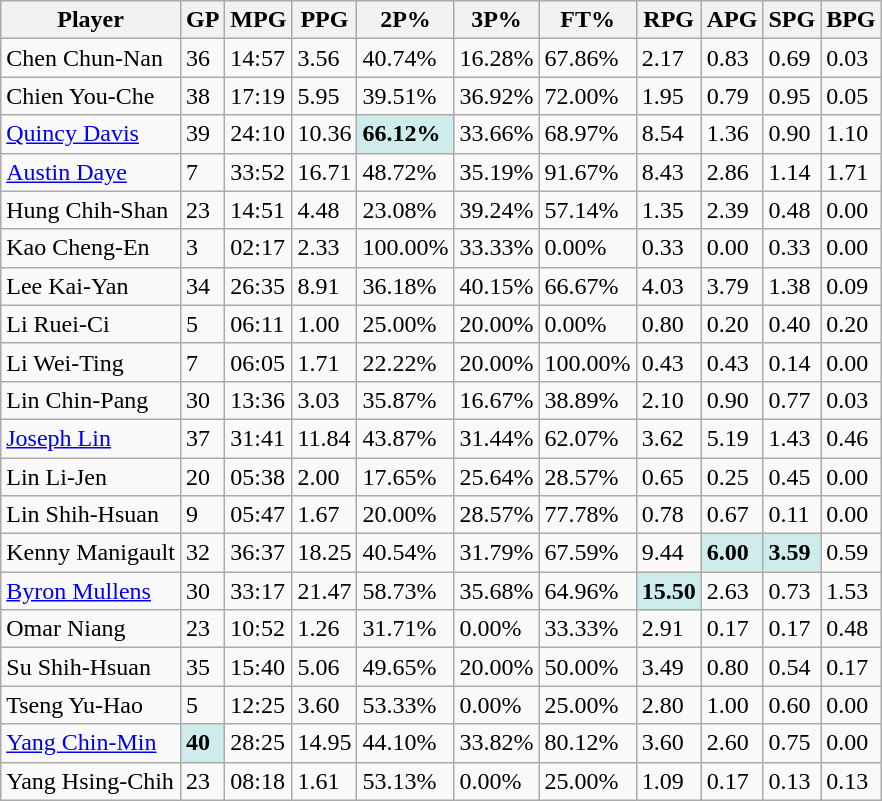<table class="wikitable">
<tr>
<th>Player</th>
<th>GP</th>
<th>MPG</th>
<th>PPG</th>
<th>2P%</th>
<th>3P%</th>
<th>FT%</th>
<th>RPG</th>
<th>APG</th>
<th>SPG</th>
<th>BPG</th>
</tr>
<tr>
<td>Chen Chun-Nan</td>
<td>36</td>
<td>14:57</td>
<td>3.56</td>
<td>40.74%</td>
<td>16.28%</td>
<td>67.86%</td>
<td>2.17</td>
<td>0.83</td>
<td>0.69</td>
<td>0.03</td>
</tr>
<tr>
<td>Chien You-Che</td>
<td>38</td>
<td>17:19</td>
<td>5.95</td>
<td>39.51%</td>
<td>36.92%</td>
<td>72.00%</td>
<td>1.95</td>
<td>0.79</td>
<td>0.95</td>
<td>0.05</td>
</tr>
<tr>
<td><a href='#'>Quincy Davis</a></td>
<td>39</td>
<td>24:10</td>
<td>10.36</td>
<td style="background-color: #CFECEC"><strong>66.12%</strong></td>
<td>33.66%</td>
<td>68.97%</td>
<td>8.54</td>
<td>1.36</td>
<td>0.90</td>
<td>1.10</td>
</tr>
<tr>
<td><a href='#'>Austin Daye</a></td>
<td>7</td>
<td>33:52</td>
<td>16.71</td>
<td>48.72%</td>
<td>35.19%</td>
<td>91.67%</td>
<td>8.43</td>
<td>2.86</td>
<td>1.14</td>
<td>1.71</td>
</tr>
<tr>
<td>Hung Chih-Shan</td>
<td>23</td>
<td>14:51</td>
<td>4.48</td>
<td>23.08%</td>
<td>39.24%</td>
<td>57.14%</td>
<td>1.35</td>
<td>2.39</td>
<td>0.48</td>
<td>0.00</td>
</tr>
<tr>
<td>Kao Cheng-En</td>
<td>3</td>
<td>02:17</td>
<td>2.33</td>
<td>100.00%</td>
<td>33.33%</td>
<td>0.00%</td>
<td>0.33</td>
<td>0.00</td>
<td>0.33</td>
<td>0.00</td>
</tr>
<tr>
<td>Lee Kai-Yan</td>
<td>34</td>
<td>26:35</td>
<td>8.91</td>
<td>36.18%</td>
<td>40.15%</td>
<td>66.67%</td>
<td>4.03</td>
<td>3.79</td>
<td>1.38</td>
<td>0.09</td>
</tr>
<tr>
<td>Li Ruei-Ci</td>
<td>5</td>
<td>06:11</td>
<td>1.00</td>
<td>25.00%</td>
<td>20.00%</td>
<td>0.00%</td>
<td>0.80</td>
<td>0.20</td>
<td>0.40</td>
<td>0.20</td>
</tr>
<tr>
<td>Li Wei-Ting</td>
<td>7</td>
<td>06:05</td>
<td>1.71</td>
<td>22.22%</td>
<td>20.00%</td>
<td>100.00%</td>
<td>0.43</td>
<td>0.43</td>
<td>0.14</td>
<td>0.00</td>
</tr>
<tr>
<td>Lin Chin-Pang</td>
<td>30</td>
<td>13:36</td>
<td>3.03</td>
<td>35.87%</td>
<td>16.67%</td>
<td>38.89%</td>
<td>2.10</td>
<td>0.90</td>
<td>0.77</td>
<td>0.03</td>
</tr>
<tr>
<td><a href='#'>Joseph Lin</a></td>
<td>37</td>
<td>31:41</td>
<td>11.84</td>
<td>43.87%</td>
<td>31.44%</td>
<td>62.07%</td>
<td>3.62</td>
<td>5.19</td>
<td>1.43</td>
<td>0.46</td>
</tr>
<tr>
<td>Lin Li-Jen</td>
<td>20</td>
<td>05:38</td>
<td>2.00</td>
<td>17.65%</td>
<td>25.64%</td>
<td>28.57%</td>
<td>0.65</td>
<td>0.25</td>
<td>0.45</td>
<td>0.00</td>
</tr>
<tr>
<td>Lin Shih-Hsuan</td>
<td>9</td>
<td>05:47</td>
<td>1.67</td>
<td>20.00%</td>
<td>28.57%</td>
<td>77.78%</td>
<td>0.78</td>
<td>0.67</td>
<td>0.11</td>
<td>0.00</td>
</tr>
<tr>
<td>Kenny Manigault</td>
<td>32</td>
<td>36:37</td>
<td>18.25</td>
<td>40.54%</td>
<td>31.79%</td>
<td>67.59%</td>
<td>9.44</td>
<td style="background-color: #CFECEC"><strong>6.00</strong></td>
<td style="background-color: #CFECEC"><strong>3.59</strong></td>
<td>0.59</td>
</tr>
<tr>
<td><a href='#'>Byron Mullens</a></td>
<td>30</td>
<td>33:17</td>
<td>21.47</td>
<td>58.73%</td>
<td>35.68%</td>
<td>64.96%</td>
<td style="background-color: #CFECEC"><strong>15.50</strong></td>
<td>2.63</td>
<td>0.73</td>
<td>1.53</td>
</tr>
<tr>
<td>Omar Niang</td>
<td>23</td>
<td>10:52</td>
<td>1.26</td>
<td>31.71%</td>
<td>0.00%</td>
<td>33.33%</td>
<td>2.91</td>
<td>0.17</td>
<td>0.17</td>
<td>0.48</td>
</tr>
<tr>
<td>Su Shih-Hsuan</td>
<td>35</td>
<td>15:40</td>
<td>5.06</td>
<td>49.65%</td>
<td>20.00%</td>
<td>50.00%</td>
<td>3.49</td>
<td>0.80</td>
<td>0.54</td>
<td>0.17</td>
</tr>
<tr>
<td>Tseng Yu-Hao</td>
<td>5</td>
<td>12:25</td>
<td>3.60</td>
<td>53.33%</td>
<td>0.00%</td>
<td>25.00%</td>
<td>2.80</td>
<td>1.00</td>
<td>0.60</td>
<td>0.00</td>
</tr>
<tr>
<td><a href='#'>Yang Chin-Min</a></td>
<td style="background-color: #CFECEC"><strong>40</strong></td>
<td>28:25</td>
<td>14.95</td>
<td>44.10%</td>
<td>33.82%</td>
<td>80.12%</td>
<td>3.60</td>
<td>2.60</td>
<td>0.75</td>
<td>0.00</td>
</tr>
<tr>
<td>Yang Hsing-Chih</td>
<td>23</td>
<td>08:18</td>
<td>1.61</td>
<td>53.13%</td>
<td>0.00%</td>
<td>25.00%</td>
<td>1.09</td>
<td>0.17</td>
<td>0.13</td>
<td>0.13</td>
</tr>
</table>
